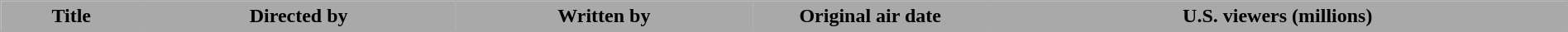<table class="wikitable plainrowheaders" border="1" style="width:100%;">
<tr>
<th style="background-color: #A9A9A9">Title</th>
<th style="background-color: #A9A9A9">Directed by</th>
<th style="background-color: #A9A9A9">Written by</th>
<th style="background-color: #A9A9A9" width=15%>Original air date</th>
<th style="background-color: #A9A9A9">U.S. viewers (millions)<br>










</th>
</tr>
</table>
